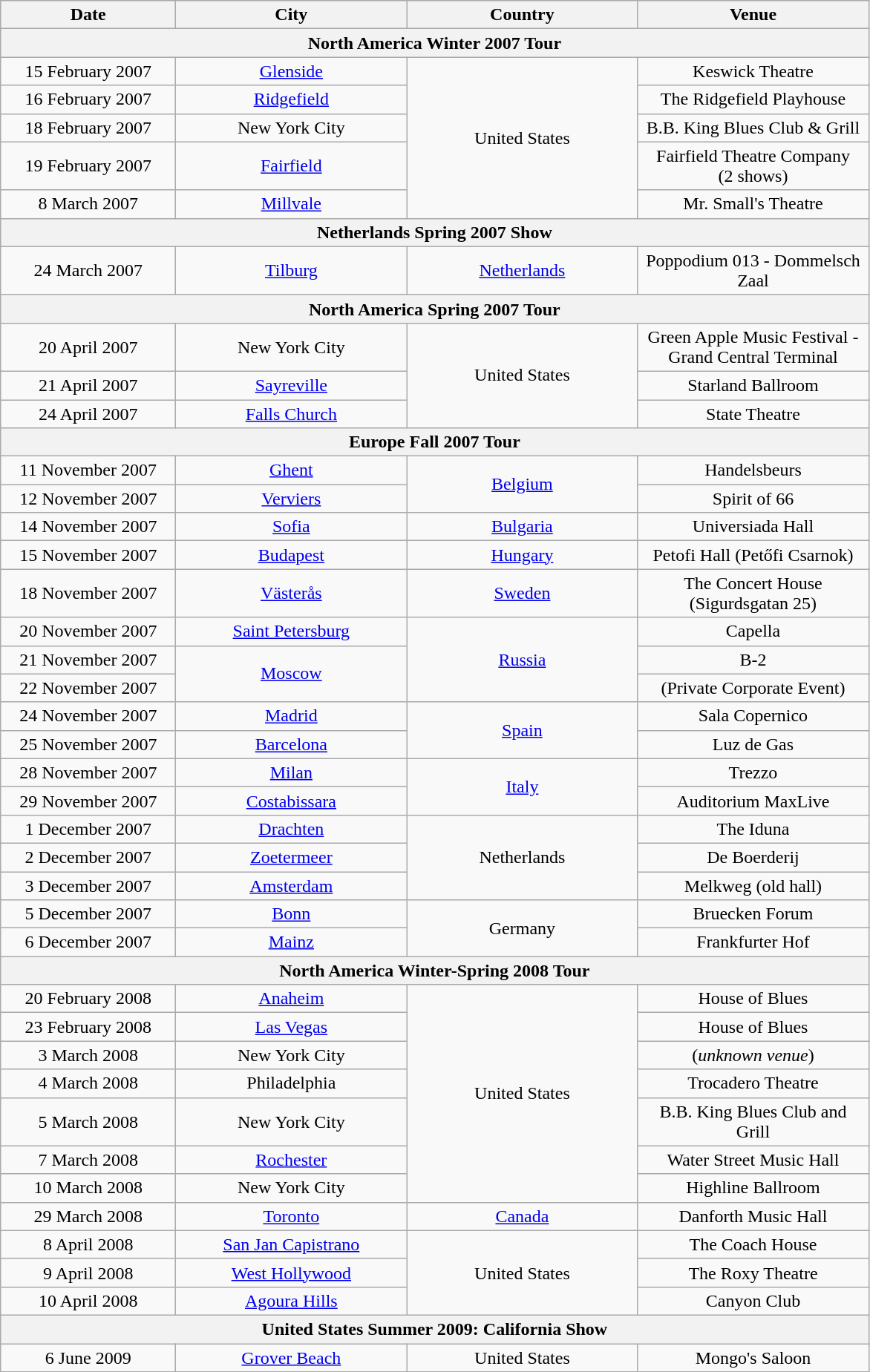<table class="wikitable" style="text-align:center;">
<tr>
<th style="width:150px;">Date</th>
<th style="width:200px;">City</th>
<th style="width:200px;">Country</th>
<th style="width:200px;">Venue</th>
</tr>
<tr>
<th colspan="4">North America Winter 2007 Tour</th>
</tr>
<tr>
<td>15 February 2007</td>
<td><a href='#'>Glenside</a></td>
<td rowspan="5">United States</td>
<td>Keswick Theatre</td>
</tr>
<tr>
<td>16 February 2007</td>
<td><a href='#'>Ridgefield</a></td>
<td>The Ridgefield Playhouse</td>
</tr>
<tr>
<td>18 February 2007</td>
<td>New York City</td>
<td>B.B. King Blues Club & Grill</td>
</tr>
<tr>
<td>19 February 2007</td>
<td><a href='#'>Fairfield</a></td>
<td>Fairfield Theatre Company <br> (2 shows)</td>
</tr>
<tr>
<td>8 March 2007</td>
<td><a href='#'>Millvale</a></td>
<td>Mr. Small's Theatre</td>
</tr>
<tr>
<th colspan="4">Netherlands Spring 2007 Show</th>
</tr>
<tr>
<td>24 March 2007</td>
<td><a href='#'>Tilburg</a></td>
<td><a href='#'>Netherlands</a></td>
<td>Poppodium 013 - Dommelsch Zaal</td>
</tr>
<tr>
<th colspan="4">North America Spring 2007 Tour</th>
</tr>
<tr>
<td>20 April 2007</td>
<td>New York City</td>
<td rowspan="3">United States</td>
<td>Green Apple Music Festival - Grand Central Terminal</td>
</tr>
<tr>
<td>21 April 2007</td>
<td><a href='#'>Sayreville</a></td>
<td>Starland Ballroom</td>
</tr>
<tr>
<td>24 April 2007</td>
<td><a href='#'>Falls Church</a></td>
<td>State Theatre</td>
</tr>
<tr>
<th colspan="4">Europe Fall 2007 Tour</th>
</tr>
<tr>
<td>11 November 2007</td>
<td><a href='#'>Ghent</a></td>
<td rowspan="2"><a href='#'>Belgium</a></td>
<td>Handelsbeurs</td>
</tr>
<tr>
<td>12 November 2007</td>
<td><a href='#'>Verviers</a></td>
<td>Spirit of 66</td>
</tr>
<tr>
<td>14 November 2007</td>
<td><a href='#'>Sofia</a></td>
<td><a href='#'>Bulgaria</a></td>
<td>Universiada Hall</td>
</tr>
<tr>
<td>15 November 2007</td>
<td><a href='#'>Budapest</a></td>
<td><a href='#'>Hungary</a></td>
<td>Petofi Hall (Petőfi Csarnok)</td>
</tr>
<tr>
<td>18 November 2007</td>
<td><a href='#'>Västerås</a></td>
<td><a href='#'>Sweden</a></td>
<td>The Concert House (Sigurdsgatan 25)</td>
</tr>
<tr>
<td>20 November 2007</td>
<td><a href='#'>Saint Petersburg</a></td>
<td rowspan="3"><a href='#'>Russia</a></td>
<td>Capella</td>
</tr>
<tr>
<td>21 November 2007</td>
<td rowspan="2"><a href='#'>Moscow</a></td>
<td>B-2</td>
</tr>
<tr>
<td>22 November 2007</td>
<td>(Private Corporate Event)</td>
</tr>
<tr>
<td>24 November 2007</td>
<td><a href='#'>Madrid</a></td>
<td rowspan="2"><a href='#'>Spain</a></td>
<td>Sala Copernico</td>
</tr>
<tr>
<td>25 November 2007</td>
<td><a href='#'>Barcelona</a></td>
<td>Luz de Gas</td>
</tr>
<tr>
<td>28 November 2007</td>
<td><a href='#'>Milan</a></td>
<td rowspan="2"><a href='#'>Italy</a></td>
<td>Trezzo</td>
</tr>
<tr>
<td>29 November 2007</td>
<td><a href='#'>Costabissara</a></td>
<td>Auditorium MaxLive</td>
</tr>
<tr>
<td>1 December 2007</td>
<td><a href='#'>Drachten</a></td>
<td rowspan="3">Netherlands</td>
<td>The Iduna</td>
</tr>
<tr>
<td>2 December 2007</td>
<td><a href='#'>Zoetermeer</a></td>
<td>De Boerderij</td>
</tr>
<tr>
<td>3 December 2007</td>
<td><a href='#'>Amsterdam</a></td>
<td>Melkweg (old hall)</td>
</tr>
<tr>
<td>5 December 2007</td>
<td><a href='#'>Bonn</a></td>
<td rowspan="2">Germany</td>
<td>Bruecken Forum</td>
</tr>
<tr>
<td>6 December 2007</td>
<td><a href='#'>Mainz</a></td>
<td>Frankfurter Hof</td>
</tr>
<tr>
<th colspan="4">North America Winter-Spring 2008 Tour</th>
</tr>
<tr>
<td>20 February 2008</td>
<td><a href='#'>Anaheim</a></td>
<td rowspan="7">United States</td>
<td>House of Blues</td>
</tr>
<tr>
<td>23 February 2008</td>
<td><a href='#'>Las Vegas</a></td>
<td>House of Blues</td>
</tr>
<tr>
<td>3 March 2008</td>
<td>New York City</td>
<td>(<em>unknown venue</em>)</td>
</tr>
<tr>
<td>4 March 2008</td>
<td>Philadelphia</td>
<td>Trocadero Theatre</td>
</tr>
<tr>
<td>5 March 2008</td>
<td>New York City</td>
<td>B.B. King Blues Club and Grill</td>
</tr>
<tr>
<td>7 March 2008</td>
<td><a href='#'>Rochester</a></td>
<td>Water Street Music Hall</td>
</tr>
<tr>
<td>10 March 2008</td>
<td>New York City</td>
<td>Highline Ballroom</td>
</tr>
<tr>
<td>29 March 2008</td>
<td><a href='#'>Toronto</a></td>
<td><a href='#'>Canada</a></td>
<td>Danforth Music Hall</td>
</tr>
<tr>
<td>8 April 2008</td>
<td><a href='#'>San Jan Capistrano</a></td>
<td rowspan="3">United States</td>
<td>The Coach House</td>
</tr>
<tr>
<td>9 April 2008</td>
<td><a href='#'>West Hollywood</a></td>
<td>The Roxy Theatre</td>
</tr>
<tr>
<td>10 April 2008</td>
<td><a href='#'>Agoura Hills</a></td>
<td>Canyon Club</td>
</tr>
<tr>
<th colspan="4">United States Summer 2009: California Show</th>
</tr>
<tr>
<td>6 June 2009</td>
<td><a href='#'>Grover Beach</a></td>
<td>United States</td>
<td>Mongo's Saloon</td>
</tr>
</table>
